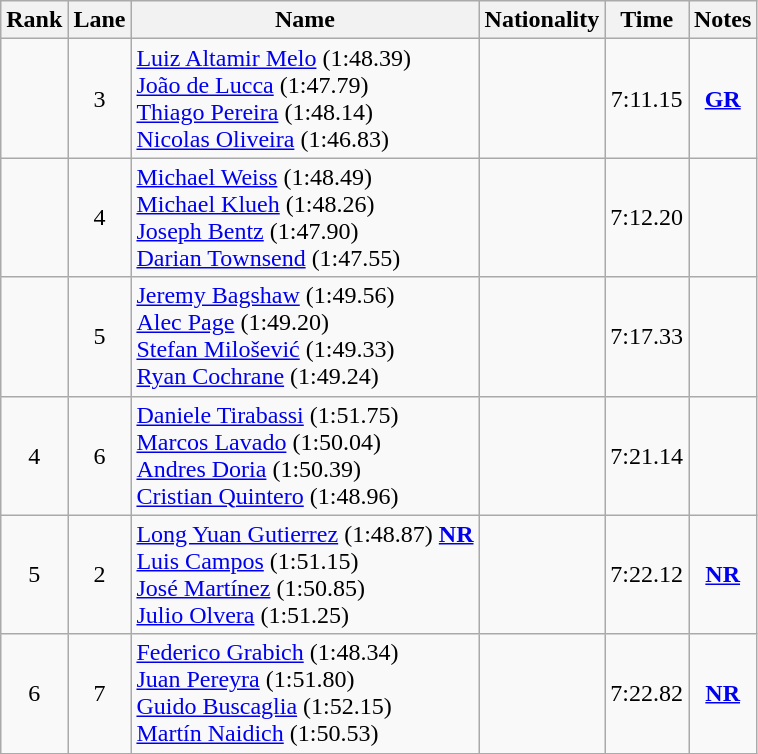<table class="wikitable sortable" style="text-align:center">
<tr>
<th>Rank</th>
<th>Lane</th>
<th>Name</th>
<th>Nationality</th>
<th>Time</th>
<th>Notes</th>
</tr>
<tr>
<td></td>
<td>3</td>
<td align=left><a href='#'>Luiz Altamir Melo</a> (1:48.39) <br><a href='#'>João de Lucca</a> (1:47.79) <br><a href='#'>Thiago Pereira</a> (1:48.14) <br><a href='#'>Nicolas Oliveira</a> (1:46.83)</td>
<td align="left"></td>
<td>7:11.15</td>
<td><strong><a href='#'>GR</a></strong></td>
</tr>
<tr>
<td></td>
<td>4</td>
<td align=left><a href='#'>Michael Weiss</a> (1:48.49) <br><a href='#'>Michael Klueh</a> (1:48.26) <br><a href='#'>Joseph Bentz</a> (1:47.90) <br><a href='#'>Darian Townsend</a> (1:47.55)</td>
<td align="left"></td>
<td>7:12.20</td>
<td></td>
</tr>
<tr>
<td></td>
<td>5</td>
<td align=left><a href='#'>Jeremy Bagshaw</a> (1:49.56) <br><a href='#'>Alec Page</a> (1:49.20) <br><a href='#'>Stefan Milošević</a> (1:49.33) <br><a href='#'>Ryan Cochrane</a> (1:49.24)</td>
<td align="left"></td>
<td>7:17.33</td>
<td></td>
</tr>
<tr>
<td>4</td>
<td>6</td>
<td align=left><a href='#'>Daniele Tirabassi</a> (1:51.75)<br><a href='#'>Marcos Lavado</a> (1:50.04)<br><a href='#'>Andres Doria</a> (1:50.39)<br><a href='#'>Cristian Quintero</a> (1:48.96)</td>
<td align=left></td>
<td>7:21.14</td>
<td></td>
</tr>
<tr>
<td>5</td>
<td>2</td>
<td align=left><a href='#'>Long Yuan Gutierrez</a> (1:48.87) <strong><a href='#'>NR</a></strong><br><a href='#'>Luis Campos</a> (1:51.15)<br><a href='#'>José Martínez</a> (1:50.85)<br><a href='#'>Julio Olvera</a> (1:51.25)</td>
<td align=left></td>
<td>7:22.12</td>
<td><strong><a href='#'>NR</a></strong></td>
</tr>
<tr>
<td>6</td>
<td>7</td>
<td align=left><a href='#'>Federico Grabich</a> (1:48.34) <br><a href='#'>Juan Pereyra</a> (1:51.80) <br><a href='#'>Guido Buscaglia</a> (1:52.15) <br><a href='#'>Martín Naidich</a> (1:50.53)</td>
<td align="left"></td>
<td>7:22.82</td>
<td><strong><a href='#'>NR</a></strong></td>
</tr>
</table>
